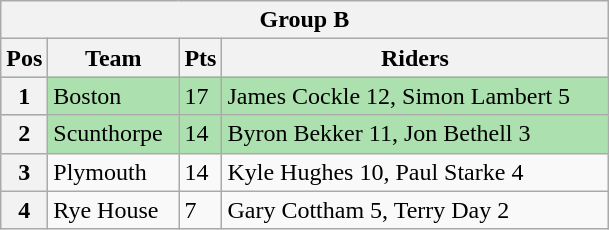<table class="wikitable">
<tr>
<th colspan="4">Group B</th>
</tr>
<tr>
<th width=20>Pos</th>
<th width=80>Team</th>
<th width=20>Pts</th>
<th width=250>Riders</th>
</tr>
<tr style="background:#ACE1AF;">
<th>1</th>
<td>Boston</td>
<td>17</td>
<td>James Cockle 12, Simon Lambert 5</td>
</tr>
<tr style="background:#ACE1AF;">
<th>2</th>
<td>Scunthorpe</td>
<td>14</td>
<td>Byron Bekker 11, Jon Bethell 3</td>
</tr>
<tr>
<th>3</th>
<td>Plymouth</td>
<td>14</td>
<td>Kyle Hughes 10,  Paul Starke 4</td>
</tr>
<tr>
<th>4</th>
<td>Rye House</td>
<td>7</td>
<td>Gary Cottham 5, Terry Day 2</td>
</tr>
</table>
